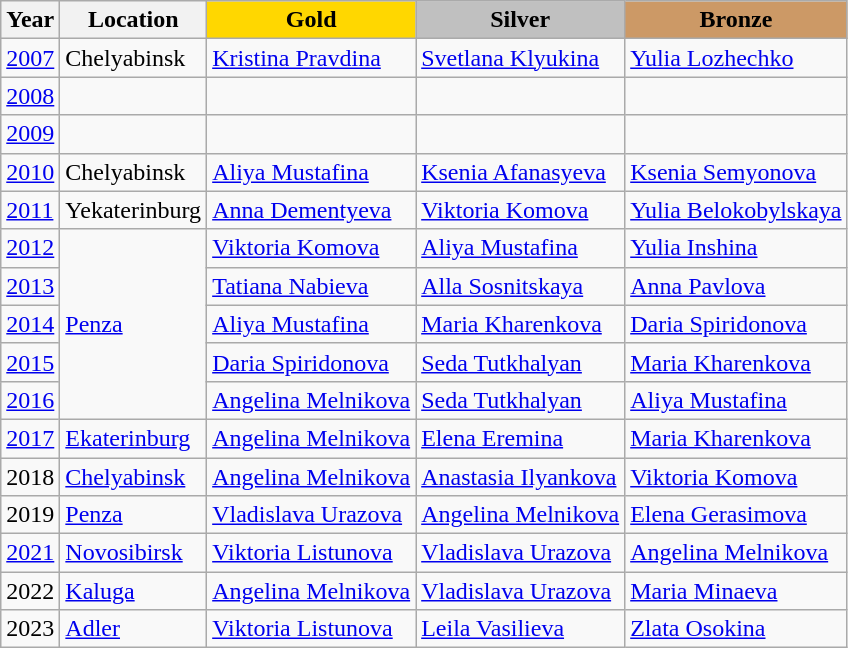<table class="wikitable">
<tr>
<th>Year</th>
<th>Location</th>
<td align=center bgcolor=gold><strong>Gold</strong></td>
<td align=center bgcolor=silver><strong>Silver</strong></td>
<td align=center bgcolor=cc9966><strong>Bronze</strong></td>
</tr>
<tr>
<td><a href='#'>2007</a></td>
<td>Chelyabinsk</td>
<td><a href='#'>Kristina Pravdina</a></td>
<td><a href='#'>Svetlana Klyukina</a></td>
<td><a href='#'>Yulia Lozhechko</a></td>
</tr>
<tr>
<td><a href='#'>2008</a></td>
<td></td>
<td></td>
<td></td>
<td></td>
</tr>
<tr>
<td><a href='#'>2009</a></td>
<td></td>
<td></td>
<td></td>
<td></td>
</tr>
<tr>
<td><a href='#'>2010</a></td>
<td>Chelyabinsk</td>
<td><a href='#'>Aliya Mustafina</a></td>
<td><a href='#'>Ksenia Afanasyeva</a></td>
<td><a href='#'>Ksenia Semyonova</a></td>
</tr>
<tr>
<td><a href='#'>2011</a></td>
<td>Yekaterinburg</td>
<td><a href='#'>Anna Dementyeva</a></td>
<td><a href='#'>Viktoria Komova</a></td>
<td><a href='#'>Yulia Belokobylskaya</a></td>
</tr>
<tr>
<td><a href='#'>2012</a></td>
<td rowspan="5"><a href='#'>Penza</a></td>
<td><a href='#'>Viktoria Komova</a></td>
<td><a href='#'>Aliya Mustafina</a></td>
<td><a href='#'>Yulia Inshina</a></td>
</tr>
<tr>
<td><a href='#'>2013</a></td>
<td><a href='#'>Tatiana Nabieva</a></td>
<td><a href='#'>Alla Sosnitskaya</a></td>
<td><a href='#'>Anna Pavlova</a></td>
</tr>
<tr>
<td><a href='#'>2014</a></td>
<td><a href='#'>Aliya Mustafina</a></td>
<td><a href='#'>Maria Kharenkova</a></td>
<td><a href='#'>Daria Spiridonova</a></td>
</tr>
<tr>
<td><a href='#'>2015</a></td>
<td><a href='#'>Daria Spiridonova</a></td>
<td><a href='#'>Seda Tutkhalyan</a></td>
<td><a href='#'>Maria Kharenkova</a></td>
</tr>
<tr>
<td><a href='#'>2016</a></td>
<td><a href='#'>Angelina Melnikova</a></td>
<td><a href='#'>Seda Tutkhalyan</a></td>
<td><a href='#'>Aliya Mustafina</a></td>
</tr>
<tr>
<td><a href='#'>2017</a></td>
<td><a href='#'>Ekaterinburg</a></td>
<td><a href='#'>Angelina Melnikova</a></td>
<td><a href='#'>Elena Eremina</a></td>
<td><a href='#'>Maria Kharenkova</a></td>
</tr>
<tr>
<td>2018</td>
<td><a href='#'>Chelyabinsk</a></td>
<td><a href='#'>Angelina Melnikova</a></td>
<td><a href='#'>Anastasia Ilyankova</a></td>
<td><a href='#'>Viktoria Komova</a></td>
</tr>
<tr>
<td>2019</td>
<td><a href='#'>Penza</a></td>
<td><a href='#'>Vladislava Urazova</a></td>
<td><a href='#'>Angelina Melnikova</a></td>
<td><a href='#'>Elena Gerasimova</a></td>
</tr>
<tr>
<td><a href='#'>2021</a></td>
<td><a href='#'>Novosibirsk</a></td>
<td><a href='#'>Viktoria Listunova</a></td>
<td><a href='#'>Vladislava Urazova</a></td>
<td><a href='#'>Angelina Melnikova</a></td>
</tr>
<tr>
<td>2022</td>
<td><a href='#'>Kaluga</a></td>
<td><a href='#'>Angelina Melnikova</a></td>
<td><a href='#'>Vladislava Urazova</a></td>
<td><a href='#'>Maria Minaeva</a></td>
</tr>
<tr>
<td>2023</td>
<td><a href='#'>Adler</a></td>
<td><a href='#'>Viktoria Listunova</a></td>
<td><a href='#'>Leila Vasilieva</a></td>
<td><a href='#'>Zlata Osokina</a></td>
</tr>
</table>
